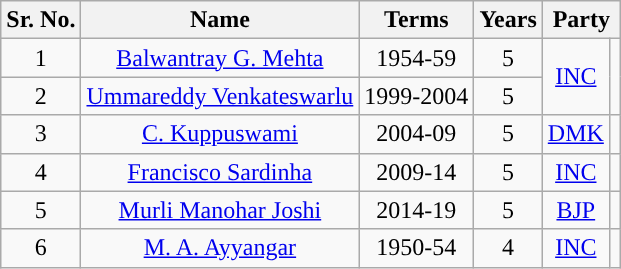<table class="wikitable sortable">
<tr>
<th>Sr. No.</th>
<th>Name</th>
<th>Terms</th>
<th>Years</th>
<th colspan="2">Party</th>
</tr>
<tr align="center">
<td>1</td>
<td><a href='#'>Balwantray G. Mehta</a></td>
<td>1954-59</td>
<td>5</td>
<td rowspan="2"><a href='#'>INC</a></td>
<td rowspan="2" width="px"></td>
</tr>
<tr align="center">
<td>2</td>
<td><a href='#'>Ummareddy Venkateswarlu</a></td>
<td>1999-2004</td>
<td>5</td>
</tr>
<tr align="center">
<td>3</td>
<td><a href='#'>C. Kuppuswami</a></td>
<td>2004-09</td>
<td>5</td>
<td rowspan="1"><a href='#'>DMK</a></td>
<td></td>
</tr>
<tr align="center">
<td>4</td>
<td><a href='#'>Francisco Sardinha</a></td>
<td>2009-14</td>
<td>5</td>
<td rowspan="1"><a href='#'>INC</a></td>
<td></td>
</tr>
<tr align="center">
<td>5</td>
<td><a href='#'>Murli Manohar Joshi</a></td>
<td>2014-19</td>
<td>5</td>
<td><a href='#'>BJP</a></td>
<td></td>
</tr>
<tr align="center">
<td>6</td>
<td><a href='#'>M. A. Ayyangar</a></td>
<td>1950-54</td>
<td>4</td>
<td rowspan="1"><a href='#'>INC</a></td>
<td></td>
</tr>
</table>
